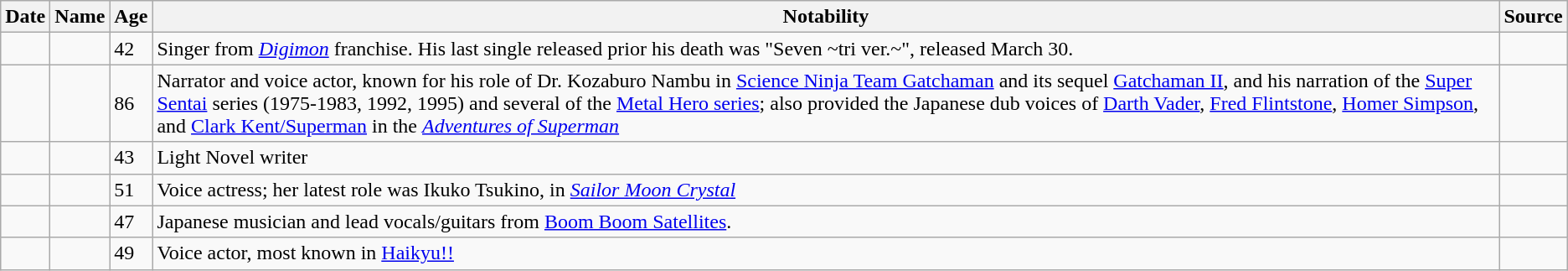<table class="wikitable sortable">
<tr>
<th scope="col">Date</th>
<th scope="col">Name</th>
<th scope="col">Age</th>
<th class="unsortable" scope="col">Notability</th>
<th class="unsortable" scope="col">Source</th>
</tr>
<tr>
<td></td>
<td></td>
<td>42</td>
<td>Singer from <em><a href='#'>Digimon</a></em> franchise. His last single released prior his death was "Seven ~tri ver.~", released March 30.</td>
<td></td>
</tr>
<tr>
<td></td>
<td></td>
<td>86</td>
<td>Narrator and voice actor, known for his role of Dr. Kozaburo Nambu in <a href='#'>Science Ninja Team Gatchaman</a> and its sequel <a href='#'>Gatchaman II</a>, and his narration of the <a href='#'>Super Sentai</a> series (1975-1983, 1992, 1995) and several of the <a href='#'>Metal Hero series</a>; also provided the Japanese dub voices of <a href='#'>Darth Vader</a>, <a href='#'>Fred Flintstone</a>, <a href='#'>Homer Simpson</a>, and <a href='#'>Clark Kent/Superman</a> in the <em><a href='#'>Adventures of Superman</a></em></td>
<td></td>
</tr>
<tr>
<td></td>
<td></td>
<td>43</td>
<td>Light Novel writer</td>
<td></td>
</tr>
<tr>
<td></td>
<td></td>
<td>51</td>
<td>Voice actress; her latest role was Ikuko Tsukino, in <em><a href='#'>Sailor Moon Crystal</a></em></td>
<td></td>
</tr>
<tr>
<td></td>
<td></td>
<td>47</td>
<td>Japanese musician and lead vocals/guitars from <a href='#'>Boom Boom Satellites</a>.</td>
<td></td>
</tr>
<tr>
<td></td>
<td></td>
<td>49</td>
<td>Voice actor, most known in <a href='#'>Haikyu!!</a></td>
<td></td>
</tr>
</table>
